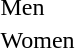<table>
<tr>
<td>Men</td>
<td></td>
<td></td>
<td></td>
</tr>
<tr>
<td>Women</td>
<td></td>
<td></td>
<td></td>
</tr>
</table>
